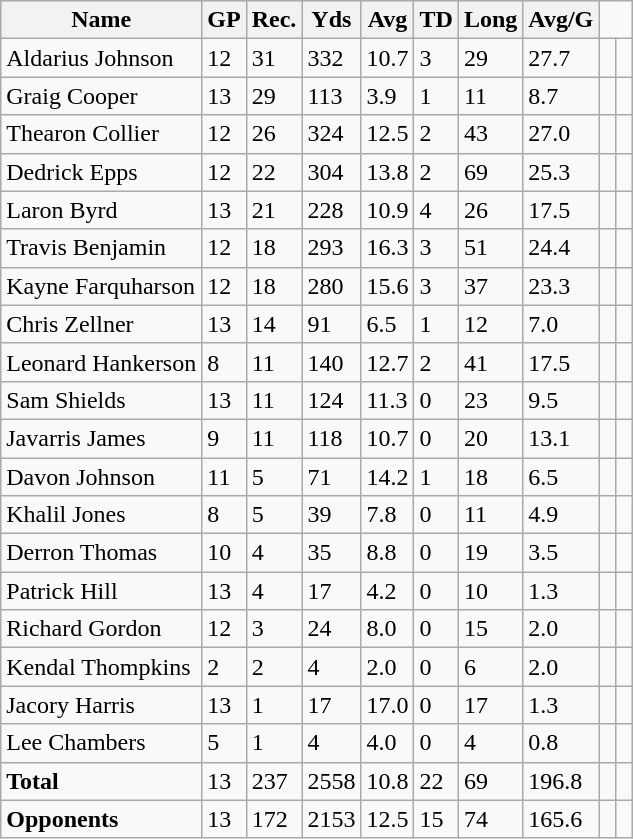<table class="wikitable" style="white-space:nowrap;">
<tr>
<th>Name</th>
<th>GP</th>
<th>Rec.</th>
<th>Yds</th>
<th>Avg</th>
<th>TD</th>
<th>Long</th>
<th>Avg/G</th>
</tr>
<tr>
<td>Aldarius Johnson</td>
<td>12</td>
<td>31</td>
<td>332</td>
<td>10.7</td>
<td>3</td>
<td>29</td>
<td>27.7</td>
<td> </td>
<td> </td>
</tr>
<tr>
<td>Graig Cooper</td>
<td>13</td>
<td>29</td>
<td>113</td>
<td>3.9</td>
<td>1</td>
<td>11</td>
<td>8.7</td>
<td> </td>
<td> </td>
</tr>
<tr>
<td>Thearon Collier</td>
<td>12</td>
<td>26</td>
<td>324</td>
<td>12.5</td>
<td>2</td>
<td>43</td>
<td>27.0</td>
<td> </td>
<td> </td>
</tr>
<tr>
<td>Dedrick Epps</td>
<td>12</td>
<td>22</td>
<td>304</td>
<td>13.8</td>
<td>2</td>
<td>69</td>
<td>25.3</td>
<td> </td>
<td> </td>
</tr>
<tr>
<td>Laron Byrd</td>
<td>13</td>
<td>21</td>
<td>228</td>
<td>10.9</td>
<td>4</td>
<td>26</td>
<td>17.5</td>
<td> </td>
<td> </td>
</tr>
<tr>
<td>Travis Benjamin</td>
<td>12</td>
<td>18</td>
<td>293</td>
<td>16.3</td>
<td>3</td>
<td>51</td>
<td>24.4</td>
<td> </td>
<td> </td>
</tr>
<tr>
<td>Kayne Farquharson</td>
<td>12</td>
<td>18</td>
<td>280</td>
<td>15.6</td>
<td>3</td>
<td>37</td>
<td>23.3</td>
<td> </td>
<td> </td>
</tr>
<tr>
<td>Chris Zellner</td>
<td>13</td>
<td>14</td>
<td>91</td>
<td>6.5</td>
<td>1</td>
<td>12</td>
<td>7.0</td>
<td> </td>
<td> </td>
</tr>
<tr>
<td>Leonard Hankerson</td>
<td>8</td>
<td>11</td>
<td>140</td>
<td>12.7</td>
<td>2</td>
<td>41</td>
<td>17.5</td>
<td> </td>
<td> </td>
</tr>
<tr>
<td>Sam Shields</td>
<td>13</td>
<td>11</td>
<td>124</td>
<td>11.3</td>
<td>0</td>
<td>23</td>
<td>9.5</td>
<td> </td>
<td> </td>
</tr>
<tr>
<td>Javarris James</td>
<td>9</td>
<td>11</td>
<td>118</td>
<td>10.7</td>
<td>0</td>
<td>20</td>
<td>13.1</td>
<td> </td>
<td> </td>
</tr>
<tr>
<td>Davon Johnson</td>
<td>11</td>
<td>5</td>
<td>71</td>
<td>14.2</td>
<td>1</td>
<td>18</td>
<td>6.5</td>
<td> </td>
<td> </td>
</tr>
<tr>
<td>Khalil Jones</td>
<td>8</td>
<td>5</td>
<td>39</td>
<td>7.8</td>
<td>0</td>
<td>11</td>
<td>4.9</td>
<td> </td>
<td> </td>
</tr>
<tr>
<td>Derron Thomas</td>
<td>10</td>
<td>4</td>
<td>35</td>
<td>8.8</td>
<td>0</td>
<td>19</td>
<td>3.5</td>
<td> </td>
<td> </td>
</tr>
<tr>
<td>Patrick Hill</td>
<td>13</td>
<td>4</td>
<td>17</td>
<td>4.2</td>
<td>0</td>
<td>10</td>
<td>1.3</td>
<td> </td>
<td> </td>
</tr>
<tr>
<td>Richard Gordon</td>
<td>12</td>
<td>3</td>
<td>24</td>
<td>8.0</td>
<td>0</td>
<td>15</td>
<td>2.0</td>
<td> </td>
<td> </td>
</tr>
<tr>
<td>Kendal Thompkins</td>
<td>2</td>
<td>2</td>
<td>4</td>
<td>2.0</td>
<td>0</td>
<td>6</td>
<td>2.0</td>
<td> </td>
<td> </td>
</tr>
<tr>
<td>Jacory Harris</td>
<td>13</td>
<td>1</td>
<td>17</td>
<td>17.0</td>
<td>0</td>
<td>17</td>
<td>1.3</td>
<td> </td>
<td> </td>
</tr>
<tr>
<td>Lee Chambers</td>
<td>5</td>
<td>1</td>
<td>4</td>
<td>4.0</td>
<td>0</td>
<td>4</td>
<td>0.8</td>
<td> </td>
<td> </td>
</tr>
<tr>
<td><strong>Total</strong></td>
<td>13</td>
<td>237</td>
<td>2558</td>
<td>10.8</td>
<td>22</td>
<td>69</td>
<td>196.8</td>
<td> </td>
<td> </td>
</tr>
<tr>
<td><strong>Opponents</strong></td>
<td>13</td>
<td>172</td>
<td>2153</td>
<td>12.5</td>
<td>15</td>
<td>74</td>
<td>165.6</td>
<td> </td>
<td> </td>
</tr>
</table>
